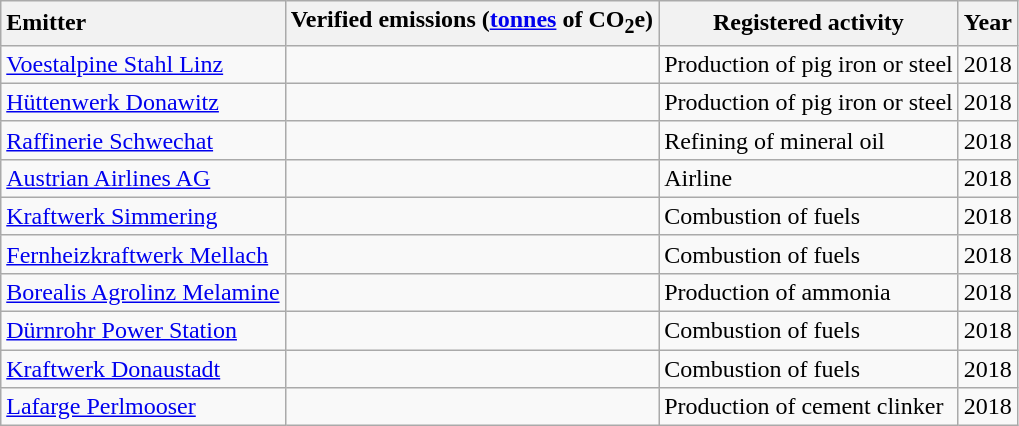<table class="wikitable mw-collapsible" style="text-align:right;">
<tr>
<th style="text-align:left; "><strong>Emitter</strong></th>
<th>Verified emissions (<a href='#'>tonnes</a> of CO<sub>2</sub>e)</th>
<th>Registered activity</th>
<th>Year</th>
</tr>
<tr>
<td style="text-align:left; "><a href='#'>Voestalpine Stahl Linz</a></td>
<td></td>
<td style="text-align:left;">Production of pig iron or steel</td>
<td>2018</td>
</tr>
<tr>
<td style="text-align:left; "><a href='#'>Hüttenwerk Donawitz</a></td>
<td></td>
<td style="text-align:left;">Production of pig iron or steel</td>
<td>2018</td>
</tr>
<tr>
<td style="text-align:left; "><a href='#'>Raffinerie Schwechat</a></td>
<td></td>
<td style="text-align:left;">Refining of mineral oil</td>
<td>2018</td>
</tr>
<tr>
<td style="text-align:left; "><a href='#'>Austrian Airlines AG</a></td>
<td></td>
<td style="text-align:left;">Airline</td>
<td>2018</td>
</tr>
<tr>
<td style="text-align:left; "><a href='#'>Kraftwerk Simmering</a></td>
<td></td>
<td style="text-align:left;">Combustion of fuels</td>
<td>2018</td>
</tr>
<tr>
<td style="text-align:left; "><a href='#'>Fernheizkraftwerk Mellach</a></td>
<td></td>
<td style="text-align:left;">Combustion of fuels</td>
<td>2018</td>
</tr>
<tr>
<td style="text-align:left; "><a href='#'>Borealis Agrolinz Melamine</a></td>
<td></td>
<td style="text-align:left;">Production of ammonia</td>
<td>2018</td>
</tr>
<tr>
<td style="text-align:left; "><a href='#'>Dürnrohr Power Station</a></td>
<td></td>
<td style="text-align:left;">Combustion of fuels</td>
<td>2018</td>
</tr>
<tr>
<td style="text-align:left; "><a href='#'>Kraftwerk Donaustadt</a></td>
<td></td>
<td style="text-align:left;">Combustion of fuels</td>
<td>2018</td>
</tr>
<tr>
<td style="text-align:left; "><a href='#'>Lafarge Perlmooser</a></td>
<td></td>
<td style="text-align:left;">Production of cement clinker</td>
<td>2018</td>
</tr>
</table>
